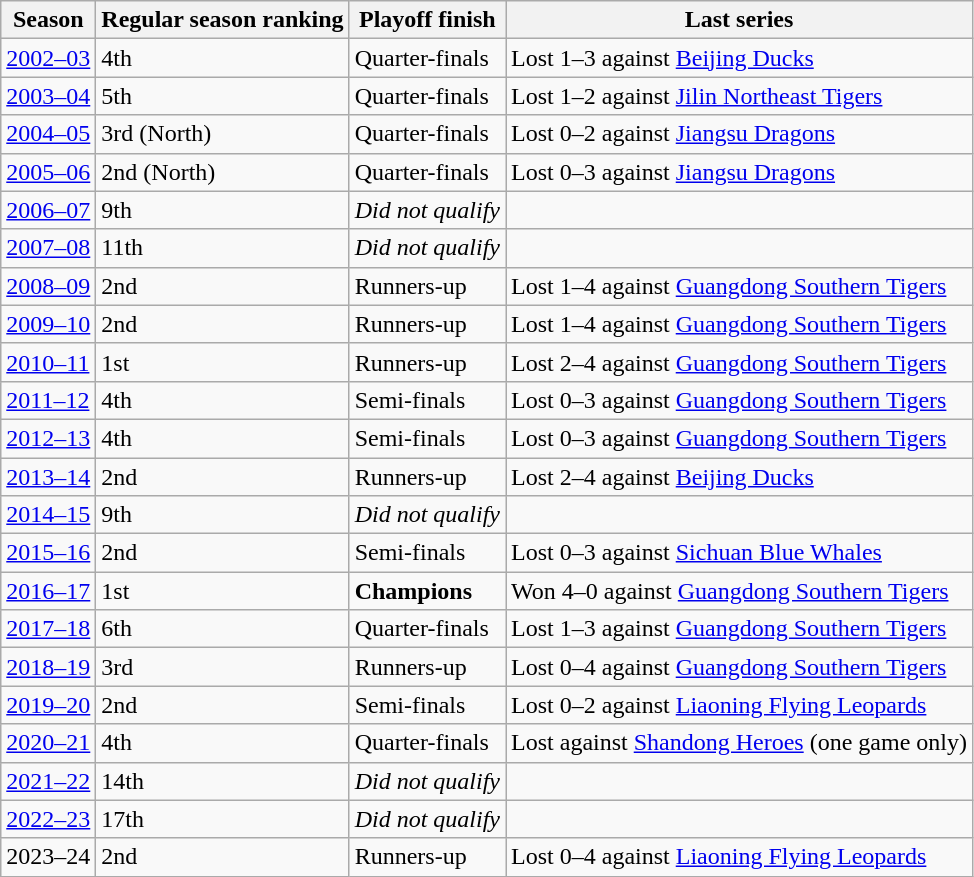<table class="wikitable">
<tr>
<th>Season</th>
<th>Regular season ranking</th>
<th>Playoff finish</th>
<th>Last series</th>
</tr>
<tr>
<td><a href='#'>2002–03</a></td>
<td>4th</td>
<td>Quarter-finals</td>
<td>Lost 1–3 against <a href='#'>Beijing Ducks</a></td>
</tr>
<tr>
<td><a href='#'>2003–04</a></td>
<td>5th</td>
<td>Quarter-finals</td>
<td>Lost 1–2 against <a href='#'>Jilin Northeast Tigers</a></td>
</tr>
<tr>
<td><a href='#'>2004–05</a></td>
<td>3rd (North)</td>
<td>Quarter-finals</td>
<td>Lost 0–2 against <a href='#'>Jiangsu Dragons</a></td>
</tr>
<tr>
<td><a href='#'>2005–06</a></td>
<td>2nd (North)</td>
<td>Quarter-finals</td>
<td>Lost 0–3 against <a href='#'>Jiangsu Dragons</a></td>
</tr>
<tr>
<td><a href='#'>2006–07</a></td>
<td>9th</td>
<td><em>Did not qualify</em></td>
<td></td>
</tr>
<tr>
<td><a href='#'>2007–08</a></td>
<td>11th</td>
<td><em>Did not qualify</em></td>
<td></td>
</tr>
<tr>
<td><a href='#'>2008–09</a></td>
<td>2nd</td>
<td>Runners-up</td>
<td>Lost 1–4 against <a href='#'>Guangdong Southern Tigers</a></td>
</tr>
<tr>
<td><a href='#'>2009–10</a></td>
<td>2nd</td>
<td>Runners-up</td>
<td>Lost 1–4 against <a href='#'>Guangdong Southern Tigers</a></td>
</tr>
<tr>
<td><a href='#'>2010–11</a></td>
<td>1st</td>
<td>Runners-up</td>
<td>Lost 2–4 against <a href='#'>Guangdong Southern Tigers</a></td>
</tr>
<tr>
<td><a href='#'>2011–12</a></td>
<td>4th</td>
<td>Semi-finals</td>
<td>Lost 0–3 against <a href='#'>Guangdong Southern Tigers</a></td>
</tr>
<tr>
<td><a href='#'>2012–13</a></td>
<td>4th</td>
<td>Semi-finals</td>
<td>Lost 0–3 against <a href='#'>Guangdong Southern Tigers</a></td>
</tr>
<tr>
<td><a href='#'>2013–14</a></td>
<td>2nd</td>
<td>Runners-up</td>
<td>Lost 2–4 against <a href='#'>Beijing Ducks</a></td>
</tr>
<tr>
<td><a href='#'>2014–15</a></td>
<td>9th</td>
<td><em>Did not qualify</em></td>
<td></td>
</tr>
<tr>
<td><a href='#'>2015–16</a></td>
<td>2nd</td>
<td>Semi-finals</td>
<td>Lost 0–3 against <a href='#'>Sichuan Blue Whales</a></td>
</tr>
<tr>
<td><a href='#'>2016–17</a></td>
<td>1st</td>
<td><strong>Champions</strong></td>
<td>Won 4–0 against <a href='#'>Guangdong Southern Tigers</a></td>
</tr>
<tr>
<td><a href='#'>2017–18</a></td>
<td>6th</td>
<td>Quarter-finals</td>
<td>Lost 1–3 against <a href='#'>Guangdong Southern Tigers</a></td>
</tr>
<tr>
<td><a href='#'>2018–19</a></td>
<td>3rd</td>
<td>Runners-up</td>
<td>Lost 0–4 against <a href='#'>Guangdong Southern Tigers</a></td>
</tr>
<tr>
<td><a href='#'>2019–20</a></td>
<td>2nd</td>
<td>Semi-finals</td>
<td>Lost 0–2 against <a href='#'>Liaoning Flying Leopards</a></td>
</tr>
<tr>
<td><a href='#'>2020–21</a></td>
<td>4th</td>
<td>Quarter-finals</td>
<td>Lost against <a href='#'>Shandong Heroes</a> (one game only)</td>
</tr>
<tr>
<td><a href='#'>2021–22</a></td>
<td>14th</td>
<td><em>Did not qualify</em></td>
<td></td>
</tr>
<tr>
<td><a href='#'>2022–23</a></td>
<td>17th</td>
<td><em>Did not qualify</em></td>
<td></td>
</tr>
<tr>
<td>2023–24</td>
<td>2nd</td>
<td>Runners-up</td>
<td>Lost 0–4 against <a href='#'>Liaoning Flying Leopards</a></td>
</tr>
</table>
